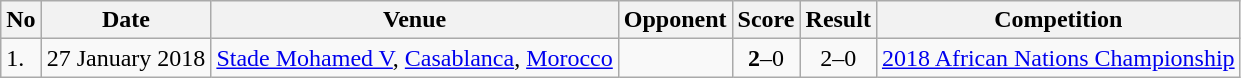<table class="wikitable" style="font-size:100%;">
<tr>
<th>No</th>
<th>Date</th>
<th>Venue</th>
<th>Opponent</th>
<th>Score</th>
<th>Result</th>
<th>Competition</th>
</tr>
<tr>
<td>1.</td>
<td>27 January 2018</td>
<td><a href='#'>Stade Mohamed V</a>, <a href='#'>Casablanca</a>, <a href='#'>Morocco</a></td>
<td></td>
<td align=center><strong>2</strong>–0</td>
<td align=center>2–0</td>
<td><a href='#'>2018 African Nations Championship</a></td>
</tr>
</table>
